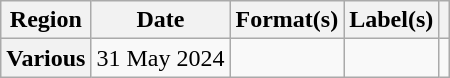<table class="wikitable plainrowheaders">
<tr>
<th scope="col">Region</th>
<th scope="col">Date</th>
<th scope="col">Format(s)</th>
<th scope="col">Label(s)</th>
<th scope="col"></th>
</tr>
<tr>
<th scope="row">Various</th>
<td>31 May 2024</td>
<td></td>
<td></td>
<td style="text-align:center"></td>
</tr>
</table>
